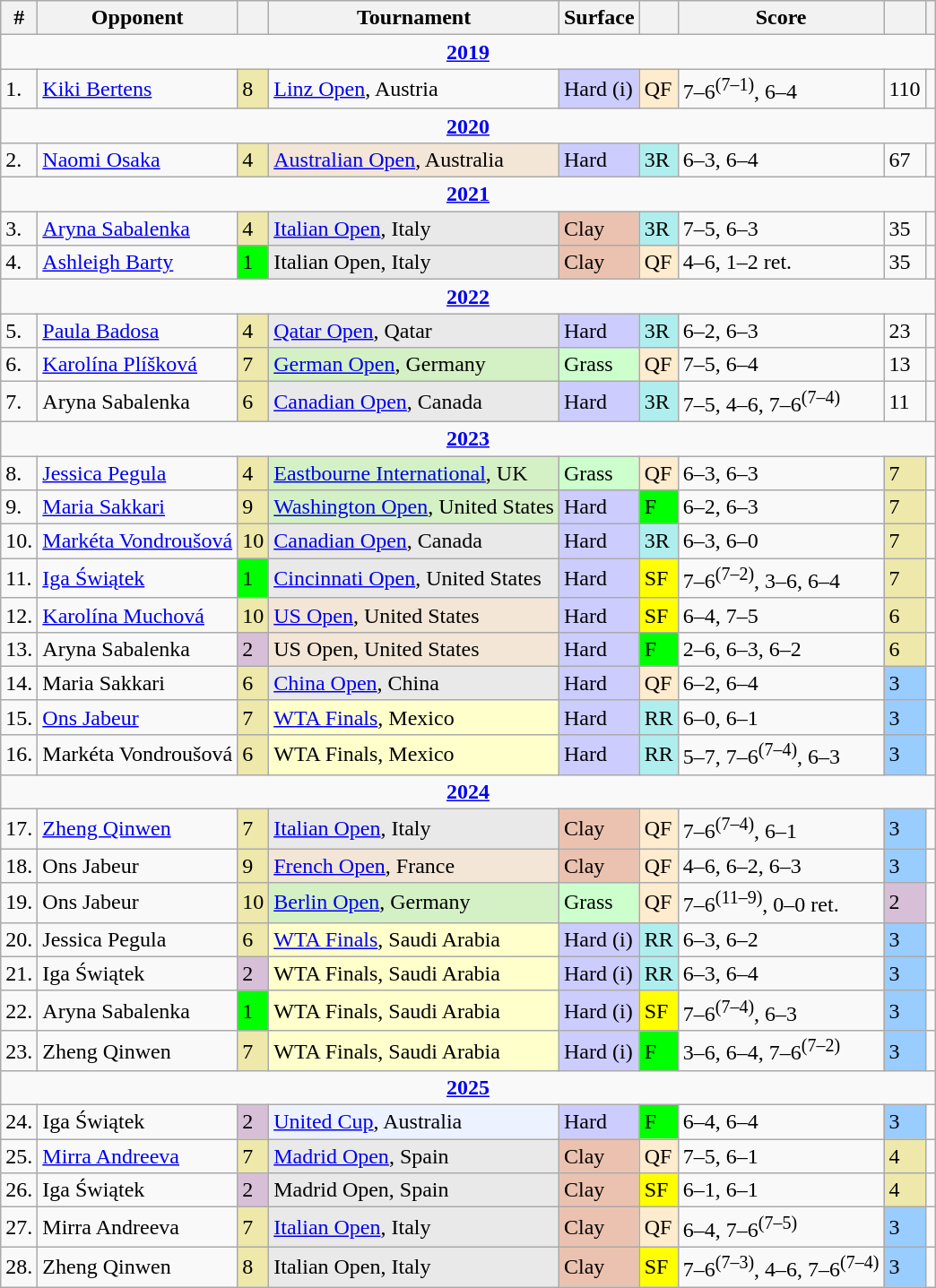<table class="wikitable sortable">
<tr>
<th class="unsortable">#</th>
<th>Opponent</th>
<th></th>
<th>Tournament</th>
<th>Surface</th>
<th class=unsortable></th>
<th class="unsortable">Score</th>
<th class=unsortable></th>
<th class=unsortable></th>
</tr>
<tr>
<td colspan="9" style="text-align:center"><strong><a href='#'>2019</a></strong></td>
</tr>
<tr>
<td>1.</td>
<td> <a href='#'>Kiki Bertens</a></td>
<td bgcolor=eee8aa>8</td>
<td><a href='#'>Linz Open</a>, Austria</td>
<td bgcolor=ccccff>Hard (i)</td>
<td bgcolor=ffebcd>QF</td>
<td>7–6<sup>(7–1)</sup>, 6–4</td>
<td>110</td>
<td></td>
</tr>
<tr>
<td colspan="9" style="text-align:center"><strong><a href='#'>2020</a></strong></td>
</tr>
<tr>
<td>2.</td>
<td> <a href='#'>Naomi Osaka</a></td>
<td bgcolor=eee8aa>4</td>
<td bgcolor=f3e6d7><a href='#'>Australian Open</a>, Australia</td>
<td bgcolor=ccccff>Hard</td>
<td bgcolor=afeeee>3R</td>
<td>6–3, 6–4</td>
<td>67</td>
<td></td>
</tr>
<tr>
<td colspan="9" style="text-align:center "><strong><a href='#'>2021</a></strong></td>
</tr>
<tr>
<td>3.</td>
<td> <a href='#'>Aryna Sabalenka</a></td>
<td bgcolor=eee8aa>4</td>
<td bgcolor=e9e9e9><a href='#'>Italian Open</a>, Italy</td>
<td bgcolor=ebc2af>Clay</td>
<td bgcolor=afeeee>3R</td>
<td>7–5, 6–3</td>
<td>35</td>
<td></td>
</tr>
<tr>
<td>4.</td>
<td> <a href='#'>Ashleigh Barty</a></td>
<td bgcolor=lime>1</td>
<td bgcolor=e9e9e9>Italian Open, Italy</td>
<td bgcolor=ebc2af>Clay</td>
<td bgcolor=ffebcd>QF</td>
<td>4–6, 1–2 ret.</td>
<td>35</td>
<td></td>
</tr>
<tr>
<td colspan="9" style="text-align:center "><strong><a href='#'>2022</a></strong></td>
</tr>
<tr>
<td>5.</td>
<td> <a href='#'>Paula Badosa</a></td>
<td bgcolor=eee8aa>4</td>
<td bgcolor=e9e9e9><a href='#'>Qatar Open</a>, Qatar</td>
<td bgcolor=ccccff>Hard</td>
<td bgcolor=afeeee>3R</td>
<td>6–2, 6–3</td>
<td>23</td>
<td></td>
</tr>
<tr>
<td>6.</td>
<td> <a href='#'>Karolína Plíšková</a></td>
<td bgcolor=eee8aa>7</td>
<td bgcolor=d4f1c5><a href='#'>German Open</a>, Germany</td>
<td bgcolor=ccffcc>Grass</td>
<td bgcolor=ffebcd>QF</td>
<td>7–5, 6–4</td>
<td>13</td>
<td></td>
</tr>
<tr>
<td>7.</td>
<td> Aryna Sabalenka</td>
<td bgcolor=eee8aa>6</td>
<td bgcolor=e9e9e9><a href='#'>Canadian Open</a>, Canada</td>
<td bgcolor=ccccff>Hard</td>
<td bgcolor=afeeee>3R</td>
<td>7–5, 4–6, 7–6<sup>(7–4)</sup></td>
<td>11</td>
<td></td>
</tr>
<tr>
<td colspan="9" style="text-align:center"><strong><a href='#'>2023</a></strong></td>
</tr>
<tr>
<td>8.</td>
<td> <a href='#'>Jessica Pegula</a></td>
<td bgcolor=eee8aa>4</td>
<td bgcolor=d4f1c5><a href='#'>Eastbourne International</a>, UK</td>
<td bgcolor=ccffcc>Grass</td>
<td bgcolor=ffebcd>QF</td>
<td>6–3, 6–3</td>
<td bgcolor=eee8aa>7</td>
<td></td>
</tr>
<tr>
<td>9.</td>
<td> <a href='#'>Maria Sakkari</a></td>
<td bgcolor=eee8aa>9</td>
<td bgcolor=d4f1c5><a href='#'>Washington Open</a>, United States</td>
<td bgcolor=ccccff>Hard</td>
<td bgcolor=lime>F</td>
<td>6–2, 6–3</td>
<td bgcolor=eee8aa>7</td>
<td></td>
</tr>
<tr>
<td>10.</td>
<td> <a href='#'>Markéta Vondroušová</a></td>
<td bgcolor=eee8aa>10</td>
<td bgcolor=e9e9e9><a href='#'>Canadian Open</a>, Canada</td>
<td bgcolor=ccccff>Hard</td>
<td bgcolor=afeeee>3R</td>
<td>6–3, 6–0</td>
<td bgcolor=eee8aa>7</td>
<td></td>
</tr>
<tr>
<td>11.</td>
<td> <a href='#'>Iga Świątek</a></td>
<td bgcolor=lime>1</td>
<td bgcolor=e9e9e9><a href='#'>Cincinnati Open</a>, United States</td>
<td bgcolor=ccccff>Hard</td>
<td bgcolor=yellow>SF</td>
<td>7–6<sup>(7–2)</sup>, 3–6, 6–4</td>
<td bgcolor=eee8aa>7</td>
<td></td>
</tr>
<tr>
<td>12.</td>
<td> <a href='#'>Karolína Muchová</a></td>
<td bgcolor=eee8aa>10</td>
<td bgcolor=f3e6d7><a href='#'>US Open</a>, United States</td>
<td bgcolor=ccccff>Hard</td>
<td bgcolor=yellow>SF</td>
<td>6–4, 7–5</td>
<td bgcolor=eee8aa>6</td>
<td></td>
</tr>
<tr>
<td>13.</td>
<td> Aryna Sabalenka</td>
<td bgcolor=thistle>2</td>
<td bgcolor=f3e6d7>US Open, United States</td>
<td bgcolor=ccccff>Hard</td>
<td bgcolor=lime>F</td>
<td>2–6, 6–3, 6–2</td>
<td bgcolor=eee8aa>6</td>
<td></td>
</tr>
<tr>
<td>14.</td>
<td> Maria Sakkari</td>
<td bgcolor=eee8aa>6</td>
<td bgcolor=e9e9e9><a href='#'>China Open</a>, China</td>
<td bgcolor=ccccff>Hard</td>
<td bgcolor=ffebcd>QF</td>
<td>6–2, 6–4</td>
<td bgcolor=99ccff>3</td>
<td></td>
</tr>
<tr>
<td>15.</td>
<td> <a href='#'>Ons Jabeur</a></td>
<td bgcolor=eee8aa>7</td>
<td bgcolor=ffffcc><a href='#'>WTA Finals</a>, Mexico</td>
<td bgcolor=ccccff>Hard</td>
<td bgcolor=afeeee>RR</td>
<td>6–0, 6–1</td>
<td bgcolor=99ccff>3</td>
<td></td>
</tr>
<tr>
<td>16.</td>
<td> Markéta Vondroušová</td>
<td bgcolor=eee8aa>6</td>
<td bgcolor=ffffcc>WTA Finals, Mexico</td>
<td bgcolor=ccccff>Hard</td>
<td bgcolor=afeeee>RR</td>
<td>5–7, 7–6<sup>(7–4)</sup>, 6–3</td>
<td bgcolor=99ccff>3</td>
<td></td>
</tr>
<tr>
<td colspan="9" style="text-align:center"><strong><a href='#'>2024</a></strong></td>
</tr>
<tr>
<td>17.</td>
<td> <a href='#'>Zheng Qinwen</a></td>
<td bgcolor=eee8aa>7</td>
<td bgcolor=e9e9e9><a href='#'>Italian Open</a>, Italy</td>
<td bgcolor=ebc2af>Clay</td>
<td bgcolor=ffebcd>QF</td>
<td>7–6<sup>(7–4)</sup>, 6–1</td>
<td bgcolor=99ccff>3</td>
<td></td>
</tr>
<tr>
<td>18.</td>
<td> Ons Jabeur</td>
<td bgcolor=eee8aa>9</td>
<td bgcolor=f3e6d7><a href='#'>French Open</a>, France</td>
<td bgcolor=ebc2af>Clay</td>
<td bgcolor=ffebcd>QF</td>
<td>4–6, 6–2, 6–3</td>
<td bgcolor=99ccff>3</td>
<td></td>
</tr>
<tr>
<td>19.</td>
<td> Ons Jabeur</td>
<td bgcolor=eee8aa>10</td>
<td bgcolor=d4f1c5><a href='#'>Berlin Open</a>, Germany</td>
<td bgcolor=ccffcc>Grass</td>
<td bgcolor=ffebcd>QF</td>
<td>7–6<sup>(11–9)</sup>, 0–0 ret.</td>
<td bgcolor=thistle>2</td>
<td></td>
</tr>
<tr>
<td>20.</td>
<td> Jessica Pegula</td>
<td bgcolor=eee8aa>6</td>
<td bgcolor=ffffcc><a href='#'>WTA Finals</a>, Saudi Arabia</td>
<td bgcolor=ccccff>Hard (i)</td>
<td bgcolor=afeeee>RR</td>
<td>6–3, 6–2</td>
<td bgcolor=99ccff>3</td>
<td></td>
</tr>
<tr>
<td>21.</td>
<td> Iga Świątek</td>
<td bgcolor=thistle>2</td>
<td bgcolor=ffffcc>WTA Finals, Saudi Arabia</td>
<td bgcolor=ccccff>Hard (i)</td>
<td bgcolor=afeeee>RR</td>
<td>6–3, 6–4</td>
<td bgcolor=99ccff>3</td>
<td></td>
</tr>
<tr>
<td>22.</td>
<td> Aryna Sabalenka</td>
<td bgcolor=lime>1</td>
<td bgcolor=ffffcc>WTA Finals, Saudi Arabia</td>
<td bgcolor=ccccff>Hard (i)</td>
<td bgcolor=yellow>SF</td>
<td>7–6<sup>(7–4)</sup>, 6–3</td>
<td bgcolor=99ccff>3</td>
<td></td>
</tr>
<tr>
<td>23.</td>
<td> Zheng Qinwen</td>
<td bgcolor=eee8aa>7</td>
<td bgcolor=ffffcc>WTA Finals, Saudi Arabia</td>
<td bgcolor=ccccff>Hard (i)</td>
<td bgcolor=lime>F</td>
<td>3–6, 6–4, 7–6<sup>(7–2)</sup></td>
<td bgcolor=99ccff>3</td>
<td></td>
</tr>
<tr>
<td colspan="9" style="text-align:center"><strong><a href='#'>2025</a></strong></td>
</tr>
<tr>
<td>24.</td>
<td> Iga Świątek</td>
<td bgcolor=thistle>2</td>
<td bgcolor=ecf2ff><a href='#'>United Cup</a>, Australia</td>
<td bgcolor=ccccff>Hard</td>
<td bgcolor=lime>F</td>
<td>6–4, 6–4</td>
<td bgcolor=99ccff>3</td>
<td></td>
</tr>
<tr>
<td>25.</td>
<td> <a href='#'>Mirra Andreeva</a></td>
<td bgcolor=eee8aa>7</td>
<td bgcolor=e9e9e9><a href='#'>Madrid Open</a>, Spain</td>
<td bgcolor=ebc2af>Clay</td>
<td bgcolor=ffebcd>QF</td>
<td>7–5, 6–1</td>
<td bgcolor=eee8aa>4</td>
<td></td>
</tr>
<tr>
<td>26.</td>
<td> Iga Świątek</td>
<td bgcolor=thistle>2</td>
<td bgcolor=e9e9e9>Madrid Open, Spain</td>
<td bgcolor=ebc2af>Clay</td>
<td bgcolor=yellow>SF</td>
<td>6–1, 6–1</td>
<td bgcolor=eee8aa>4</td>
<td></td>
</tr>
<tr>
<td>27.</td>
<td> Mirra Andreeva</td>
<td bgcolor=eee8aa>7</td>
<td bgcolor=e9e9e9><a href='#'>Italian Open</a>, Italy</td>
<td bgcolor=ebc2af>Clay</td>
<td bgcolor=ffebcd>QF</td>
<td>6–4, 7–6<sup>(7–5)</sup></td>
<td bgcolor=99ccff>3</td>
<td></td>
</tr>
<tr>
<td>28.</td>
<td> Zheng Qinwen</td>
<td bgcolor=eee8aa>8</td>
<td bgcolor=e9e9e9>Italian Open, Italy</td>
<td bgcolor=ebc2af>Clay</td>
<td bgcolor=yellow>SF</td>
<td>7–6<sup>(7–3)</sup>, 4–6, 7–6<sup>(7–4)</sup></td>
<td bgcolor=99ccff>3</td>
<td></td>
</tr>
</table>
